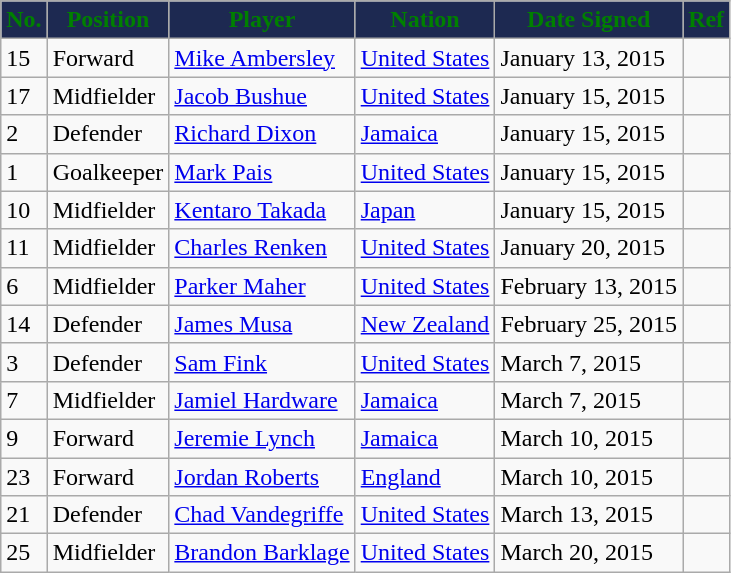<table class="wikitable" style="text-align:left">
<tr>
<th style="background:#1D2951;color:green">No.</th>
<th style="background:#1D2951;color:green">Position</th>
<th style="background:#1D2951;color:green">Player</th>
<th style="background:#1D2951;color:green">Nation</th>
<th style="background:#1D2951;color:green">Date Signed</th>
<th style="background:#1D2951;color:green">Ref</th>
</tr>
<tr>
<td>15</td>
<td>Forward</td>
<td><a href='#'>Mike Ambersley</a></td>
<td> <a href='#'>United States</a></td>
<td>January 13, 2015</td>
<td></td>
</tr>
<tr>
<td>17</td>
<td>Midfielder</td>
<td><a href='#'>Jacob Bushue</a></td>
<td> <a href='#'>United States</a></td>
<td>January 15, 2015</td>
<td></td>
</tr>
<tr>
<td>2</td>
<td>Defender</td>
<td><a href='#'>Richard Dixon</a></td>
<td> <a href='#'>Jamaica</a></td>
<td>January 15, 2015</td>
<td></td>
</tr>
<tr>
<td>1</td>
<td>Goalkeeper</td>
<td><a href='#'>Mark Pais</a></td>
<td> <a href='#'>United States</a></td>
<td>January 15, 2015</td>
<td></td>
</tr>
<tr>
<td>10</td>
<td>Midfielder</td>
<td><a href='#'>Kentaro Takada</a></td>
<td> <a href='#'>Japan</a></td>
<td>January 15, 2015</td>
<td></td>
</tr>
<tr>
<td>11</td>
<td>Midfielder</td>
<td><a href='#'>Charles Renken</a></td>
<td> <a href='#'>United States</a></td>
<td>January 20, 2015</td>
<td></td>
</tr>
<tr>
<td>6</td>
<td>Midfielder</td>
<td><a href='#'>Parker Maher</a></td>
<td> <a href='#'>United States</a></td>
<td>February 13, 2015</td>
<td></td>
</tr>
<tr>
<td>14</td>
<td>Defender</td>
<td><a href='#'>James Musa</a></td>
<td> <a href='#'>New Zealand</a></td>
<td>February 25, 2015</td>
<td></td>
</tr>
<tr>
<td>3</td>
<td>Defender</td>
<td><a href='#'>Sam Fink</a></td>
<td> <a href='#'>United States</a></td>
<td>March 7, 2015</td>
<td></td>
</tr>
<tr>
<td>7</td>
<td>Midfielder</td>
<td><a href='#'>Jamiel Hardware</a></td>
<td> <a href='#'>Jamaica</a></td>
<td>March 7, 2015</td>
<td></td>
</tr>
<tr>
<td>9</td>
<td>Forward</td>
<td><a href='#'>Jeremie Lynch</a></td>
<td> <a href='#'>Jamaica</a></td>
<td>March 10, 2015</td>
<td></td>
</tr>
<tr>
<td>23</td>
<td>Forward</td>
<td><a href='#'>Jordan Roberts</a></td>
<td> <a href='#'>England</a></td>
<td>March 10, 2015</td>
<td></td>
</tr>
<tr>
<td>21</td>
<td>Defender</td>
<td><a href='#'>Chad Vandegriffe</a></td>
<td> <a href='#'>United States</a></td>
<td>March 13, 2015</td>
<td></td>
</tr>
<tr>
<td>25</td>
<td>Midfielder</td>
<td><a href='#'>Brandon Barklage</a></td>
<td> <a href='#'>United States</a></td>
<td>March 20, 2015</td>
<td></td>
</tr>
</table>
